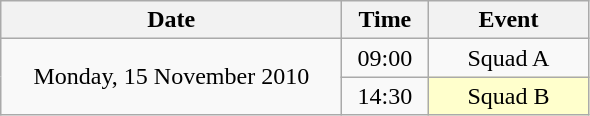<table class = "wikitable" style="text-align:center;">
<tr>
<th width=220>Date</th>
<th width=50>Time</th>
<th width=100>Event</th>
</tr>
<tr>
<td rowspan=2>Monday, 15 November 2010</td>
<td>09:00</td>
<td>Squad A</td>
</tr>
<tr>
<td>14:30</td>
<td bgcolor=ffffcc>Squad B</td>
</tr>
</table>
